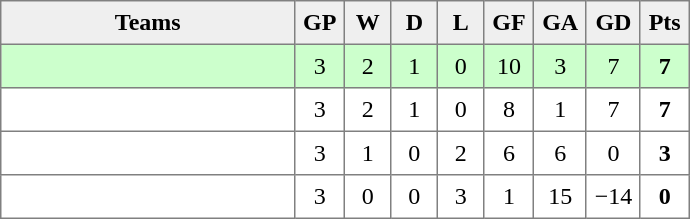<table style=border-collapse:collapse border=1 cellspacing=0 cellpadding=5>
<tr align=center bgcolor=#efefef>
<th width=185>Teams</th>
<th width=20>GP</th>
<th width=20>W</th>
<th width=20>D</th>
<th width=20>L</th>
<th width=20>GF</th>
<th width=20>GA</th>
<th width=20>GD</th>
<th width=20>Pts</th>
</tr>
<tr align=center style="background:#ccffcc;">
<td style="text-align:left;"></td>
<td>3</td>
<td>2</td>
<td>1</td>
<td>0</td>
<td>10</td>
<td>3</td>
<td>7</td>
<td><strong>7</strong></td>
</tr>
<tr align=center>
<td style="text-align:left;"></td>
<td>3</td>
<td>2</td>
<td>1</td>
<td>0</td>
<td>8</td>
<td>1</td>
<td>7</td>
<td><strong>7</strong></td>
</tr>
<tr align=center>
<td style="text-align:left;"></td>
<td>3</td>
<td>1</td>
<td>0</td>
<td>2</td>
<td>6</td>
<td>6</td>
<td>0</td>
<td><strong>3</strong></td>
</tr>
<tr align=center>
<td style="text-align:left;"></td>
<td>3</td>
<td>0</td>
<td>0</td>
<td>3</td>
<td>1</td>
<td>15</td>
<td>−14</td>
<td><strong>0</strong></td>
</tr>
</table>
